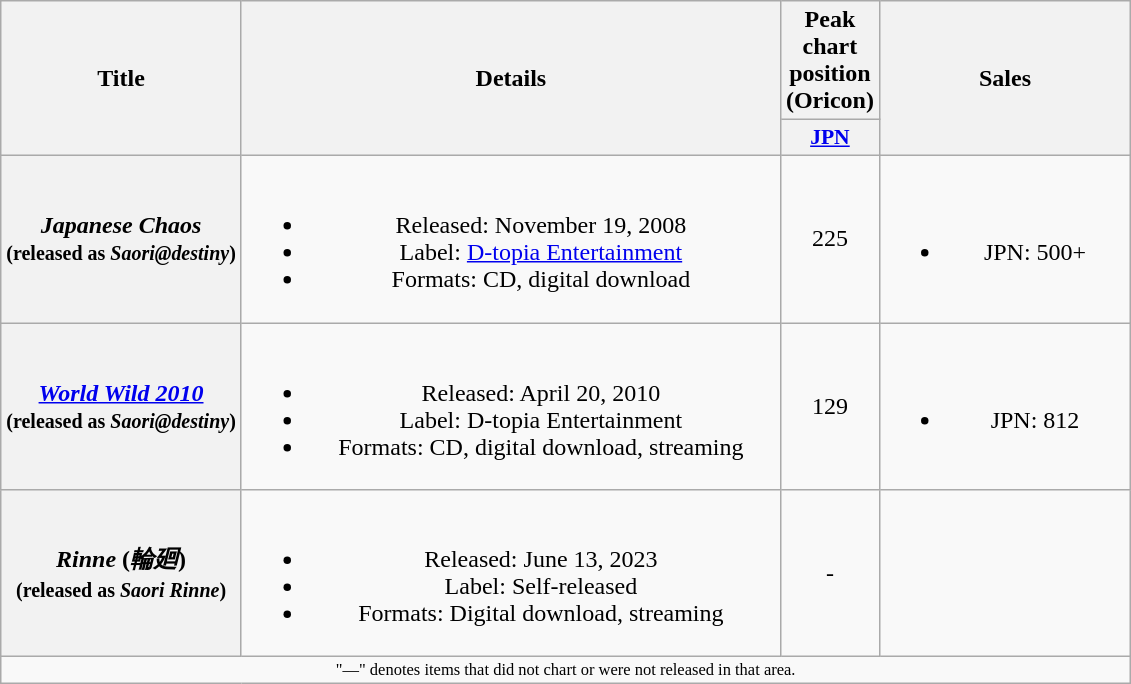<table class="wikitable plainrowheaders" style="text-align:center;">
<tr>
<th scope="col" rowspan="2" 8="width:8em">Title</th>
<th scope="col" rowspan="2" style="width:22em">Details</th>
<th scope="col">Peak chart position (Oricon)</th>
<th scope="col" rowspan="2" style="width:10em">Sales</th>
</tr>
<tr>
<th scope="col" style="width:3em;font-size:90%;"><a href='#'>JPN</a><br></th>
</tr>
<tr>
<th scope="row"><em>Japanese Chaos</em> <br> <small>(released as <em>Saori@destiny</em>)</small></th>
<td><br><ul><li>Released: November 19, 2008</li><li>Label: <a href='#'>D-topia Entertainment</a></li><li>Formats: CD, digital download</li></ul></td>
<td>225</td>
<td><br><ul><li>JPN: 500+</li></ul></td>
</tr>
<tr>
<th scope="row"><em><a href='#'>World Wild 2010</a></em> <br> <small>(released as <em>Saori@destiny</em>)</small></th>
<td><br><ul><li>Released: April 20, 2010</li><li>Label: D-topia Entertainment</li><li>Formats: CD, digital download, streaming</li></ul></td>
<td>129</td>
<td><br><ul><li>JPN: 812</li></ul></td>
</tr>
<tr>
<th scope="row"><em>Rinne</em> (<em>輪廻</em>) <br> <small>(released as <em>Saori Rinne</em>)</small></th>
<td><br><ul><li>Released: June 13, 2023</li><li>Label: Self-released</li><li>Formats: Digital download, streaming</li></ul></td>
<td>-</td>
<td></td>
</tr>
<tr>
<td colspan="4" style="font-size: 11px;">"—" denotes items that did not chart or were not released in that area.</td>
</tr>
</table>
